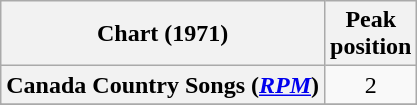<table class="wikitable sortable plainrowheaders" style="text-align:center">
<tr>
<th scope="col">Chart (1971)</th>
<th scope="col">Peak<br> position</th>
</tr>
<tr>
<th scope="row">Canada Country Songs (<em><a href='#'>RPM</a></em>)</th>
<td>2</td>
</tr>
<tr>
</tr>
<tr>
</tr>
</table>
